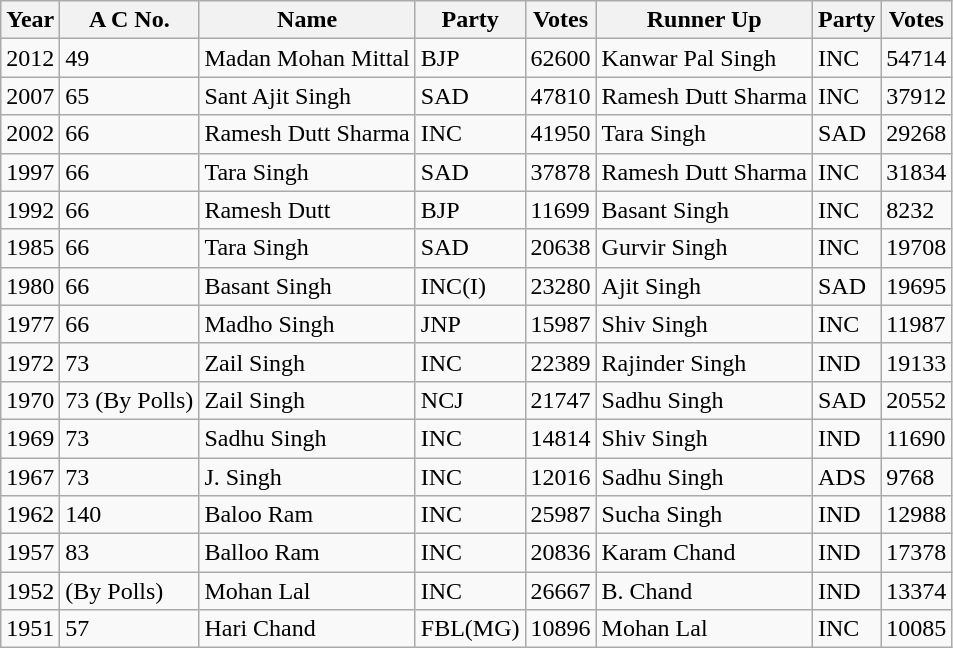<table class="wikitable sortable">
<tr>
<th>Year</th>
<th>A C No.</th>
<th>Name</th>
<th>Party</th>
<th>Votes</th>
<th>Runner Up</th>
<th>Party</th>
<th>Votes</th>
</tr>
<tr>
<td>2012</td>
<td>49</td>
<td>Madan Mohan Mittal</td>
<td>BJP</td>
<td>62600</td>
<td>Kanwar Pal Singh</td>
<td>INC</td>
<td>54714</td>
</tr>
<tr>
<td>2007</td>
<td>65</td>
<td>Sant Ajit Singh</td>
<td>SAD</td>
<td>47810</td>
<td>Ramesh Dutt Sharma</td>
<td>INC</td>
<td>37912</td>
</tr>
<tr>
<td>2002</td>
<td>66</td>
<td>Ramesh Dutt Sharma</td>
<td>INC</td>
<td>41950</td>
<td>Tara Singh</td>
<td>SAD</td>
<td>29268</td>
</tr>
<tr>
<td>1997</td>
<td>66</td>
<td>Tara Singh</td>
<td>SAD</td>
<td>37878</td>
<td>Ramesh Dutt Sharma</td>
<td>INC</td>
<td>31834</td>
</tr>
<tr>
<td>1992</td>
<td>66</td>
<td>Ramesh Dutt</td>
<td>BJP</td>
<td>11699</td>
<td>Basant Singh</td>
<td>INC</td>
<td>8232</td>
</tr>
<tr>
<td>1985</td>
<td>66</td>
<td>Tara Singh</td>
<td>SAD</td>
<td>20638</td>
<td>Gurvir Singh</td>
<td>INC</td>
<td>19708</td>
</tr>
<tr>
<td>1980</td>
<td>66</td>
<td>Basant Singh</td>
<td>INC(I)</td>
<td>23280</td>
<td>Ajit Singh</td>
<td>SAD</td>
<td>19695</td>
</tr>
<tr>
<td>1977</td>
<td>66</td>
<td>Madho Singh</td>
<td>JNP</td>
<td>15987</td>
<td>Shiv Singh</td>
<td>INC</td>
<td>11987</td>
</tr>
<tr>
<td>1972</td>
<td>73</td>
<td>Zail Singh</td>
<td>INC</td>
<td>22389</td>
<td>Rajinder Singh</td>
<td>IND</td>
<td>19133</td>
</tr>
<tr>
<td>1970</td>
<td>73 (By Polls)</td>
<td>Zail Singh</td>
<td>NCJ</td>
<td>21747</td>
<td>Sadhu Singh</td>
<td>SAD</td>
<td>20552</td>
</tr>
<tr>
<td>1969</td>
<td>73</td>
<td>Sadhu Singh</td>
<td>INC</td>
<td>14814</td>
<td>Shiv Singh</td>
<td>IND</td>
<td>11690</td>
</tr>
<tr>
<td>1967</td>
<td>73</td>
<td>J. Singh</td>
<td>INC</td>
<td>12016</td>
<td>Sadhu Singh</td>
<td>ADS</td>
<td>9768</td>
</tr>
<tr>
<td>1962</td>
<td>140</td>
<td>Baloo Ram</td>
<td>INC</td>
<td>25987</td>
<td>Sucha Singh</td>
<td>IND</td>
<td>12988</td>
</tr>
<tr>
<td>1957</td>
<td>83</td>
<td>Balloo Ram</td>
<td>INC</td>
<td>20836</td>
<td>Karam Chand</td>
<td>IND</td>
<td>17378</td>
</tr>
<tr>
<td>1952</td>
<td>(By Polls)</td>
<td>Mohan Lal</td>
<td>INC</td>
<td>26667</td>
<td>B. Chand</td>
<td>IND</td>
<td>13374</td>
</tr>
<tr>
<td>1951</td>
<td>57</td>
<td>Hari Chand</td>
<td>FBL(MG)</td>
<td>10896</td>
<td>Mohan Lal</td>
<td>INC</td>
<td>10085</td>
</tr>
</table>
